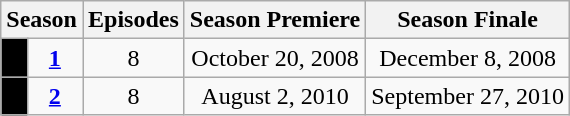<table class="wikitable">
<tr>
<th colspan="2">Season</th>
<th>Episodes</th>
<th>Season Premiere</th>
<th>Season Finale</th>
</tr>
<tr>
<td bgcolor=000000 height="5px"></td>
<td align="center"><strong><a href='#'>1</a></strong></td>
<td align="center">8</td>
<td align="center">October 20, 2008</td>
<td align="center">December 8, 2008</td>
</tr>
<tr>
<td bgcolor=000000 height="5px"></td>
<td align="center"><strong><a href='#'>2</a></strong></td>
<td align="center">8</td>
<td align="center">August 2, 2010</td>
<td align="center">September 27, 2010</td>
</tr>
</table>
